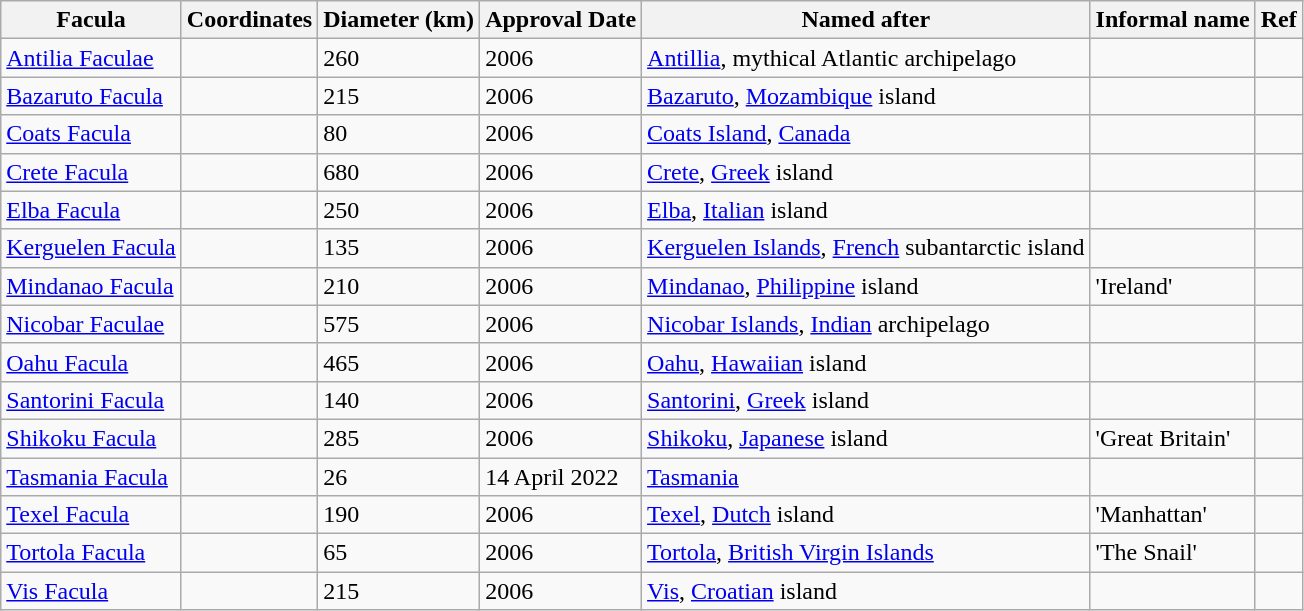<table class="wikitable">
<tr>
<th>Facula</th>
<th>Coordinates</th>
<th>Diameter (km)</th>
<th>Approval Date</th>
<th>Named after</th>
<th>Informal name</th>
<th>Ref</th>
</tr>
<tr>
<td><a href='#'>Antilia Faculae</a></td>
<td></td>
<td>260</td>
<td>2006</td>
<td><a href='#'>Antillia</a>, mythical Atlantic archipelago</td>
<td></td>
<td></td>
</tr>
<tr>
<td><a href='#'>Bazaruto Facula</a></td>
<td></td>
<td>215</td>
<td>2006</td>
<td><a href='#'>Bazaruto</a>, <a href='#'>Mozambique</a> island</td>
<td></td>
<td></td>
</tr>
<tr>
<td><a href='#'>Coats Facula</a></td>
<td></td>
<td>80</td>
<td>2006</td>
<td><a href='#'>Coats Island</a>, <a href='#'>Canada</a></td>
<td></td>
<td></td>
</tr>
<tr>
<td><a href='#'>Crete Facula</a></td>
<td></td>
<td>680</td>
<td>2006</td>
<td><a href='#'>Crete</a>, <a href='#'>Greek</a> island</td>
<td></td>
<td></td>
</tr>
<tr>
<td><a href='#'>Elba Facula</a></td>
<td></td>
<td>250</td>
<td>2006</td>
<td><a href='#'>Elba</a>, <a href='#'>Italian</a> island</td>
<td></td>
<td></td>
</tr>
<tr>
<td><a href='#'>Kerguelen Facula</a></td>
<td></td>
<td>135</td>
<td>2006</td>
<td><a href='#'>Kerguelen Islands</a>, <a href='#'>French</a> subantarctic island</td>
<td></td>
<td></td>
</tr>
<tr>
<td><a href='#'>Mindanao Facula</a></td>
<td></td>
<td>210</td>
<td>2006</td>
<td><a href='#'>Mindanao</a>, <a href='#'>Philippine</a> island</td>
<td>'Ireland'</td>
<td></td>
</tr>
<tr>
<td><a href='#'>Nicobar Faculae</a></td>
<td></td>
<td>575</td>
<td>2006</td>
<td><a href='#'>Nicobar Islands</a>, <a href='#'>Indian</a> archipelago</td>
<td></td>
<td></td>
</tr>
<tr>
<td><a href='#'>Oahu Facula</a></td>
<td></td>
<td>465</td>
<td>2006</td>
<td><a href='#'>Oahu</a>, <a href='#'>Hawaiian</a> island</td>
<td></td>
<td></td>
</tr>
<tr>
<td><a href='#'>Santorini Facula</a></td>
<td></td>
<td>140</td>
<td>2006</td>
<td><a href='#'>Santorini</a>, <a href='#'>Greek</a> island</td>
<td></td>
<td></td>
</tr>
<tr>
<td><a href='#'>Shikoku Facula</a></td>
<td></td>
<td>285</td>
<td>2006</td>
<td><a href='#'>Shikoku</a>, <a href='#'>Japanese</a> island</td>
<td>'Great Britain'</td>
<td></td>
</tr>
<tr>
<td><a href='#'>Tasmania Facula</a></td>
<td></td>
<td>26</td>
<td>14 April 2022</td>
<td><a href='#'>Tasmania</a></td>
<td></td>
<td></td>
</tr>
<tr>
<td><a href='#'>Texel Facula</a></td>
<td></td>
<td>190</td>
<td>2006</td>
<td><a href='#'>Texel</a>, <a href='#'>Dutch</a> island</td>
<td>'Manhattan'</td>
<td></td>
</tr>
<tr>
<td><a href='#'>Tortola Facula</a></td>
<td></td>
<td>65</td>
<td>2006</td>
<td><a href='#'>Tortola</a>, <a href='#'>British Virgin Islands</a></td>
<td>'The Snail'</td>
<td></td>
</tr>
<tr>
<td><a href='#'>Vis Facula</a></td>
<td></td>
<td>215</td>
<td>2006</td>
<td><a href='#'>Vis</a>, <a href='#'>Croatian</a> island</td>
<td></td>
<td></td>
</tr>
</table>
